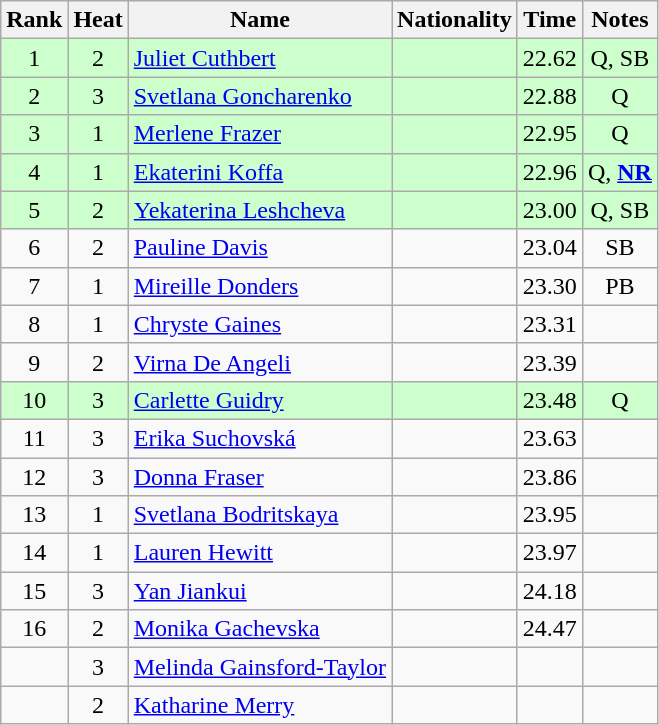<table class="wikitable sortable" style="text-align:center">
<tr>
<th>Rank</th>
<th>Heat</th>
<th>Name</th>
<th>Nationality</th>
<th>Time</th>
<th>Notes</th>
</tr>
<tr bgcolor=ccffcc>
<td>1</td>
<td>2</td>
<td align="left"><a href='#'>Juliet Cuthbert</a></td>
<td align=left></td>
<td>22.62</td>
<td>Q, SB</td>
</tr>
<tr bgcolor=ccffcc>
<td>2</td>
<td>3</td>
<td align="left"><a href='#'>Svetlana Goncharenko</a></td>
<td align=left></td>
<td>22.88</td>
<td>Q</td>
</tr>
<tr bgcolor=ccffcc>
<td>3</td>
<td>1</td>
<td align="left"><a href='#'>Merlene Frazer</a></td>
<td align=left></td>
<td>22.95</td>
<td>Q</td>
</tr>
<tr bgcolor=ccffcc>
<td>4</td>
<td>1</td>
<td align="left"><a href='#'>Ekaterini Koffa</a></td>
<td align=left></td>
<td>22.96</td>
<td>Q, <strong><a href='#'>NR</a></strong></td>
</tr>
<tr bgcolor=ccffcc>
<td>5</td>
<td>2</td>
<td align="left"><a href='#'>Yekaterina Leshcheva</a></td>
<td align=left></td>
<td>23.00</td>
<td>Q, SB</td>
</tr>
<tr>
<td>6</td>
<td>2</td>
<td align="left"><a href='#'>Pauline Davis</a></td>
<td align=left></td>
<td>23.04</td>
<td>SB</td>
</tr>
<tr>
<td>7</td>
<td>1</td>
<td align="left"><a href='#'>Mireille Donders</a></td>
<td align=left></td>
<td>23.30</td>
<td>PB</td>
</tr>
<tr>
<td>8</td>
<td>1</td>
<td align="left"><a href='#'>Chryste Gaines</a></td>
<td align=left></td>
<td>23.31</td>
<td></td>
</tr>
<tr>
<td>9</td>
<td>2</td>
<td align="left"><a href='#'>Virna De Angeli</a></td>
<td align=left></td>
<td>23.39</td>
<td></td>
</tr>
<tr bgcolor=ccffcc>
<td>10</td>
<td>3</td>
<td align="left"><a href='#'>Carlette Guidry</a></td>
<td align=left></td>
<td>23.48</td>
<td>Q</td>
</tr>
<tr>
<td>11</td>
<td>3</td>
<td align="left"><a href='#'>Erika Suchovská</a></td>
<td align=left></td>
<td>23.63</td>
<td></td>
</tr>
<tr>
<td>12</td>
<td>3</td>
<td align="left"><a href='#'>Donna Fraser</a></td>
<td align=left></td>
<td>23.86</td>
<td></td>
</tr>
<tr>
<td>13</td>
<td>1</td>
<td align="left"><a href='#'>Svetlana Bodritskaya</a></td>
<td align=left></td>
<td>23.95</td>
<td></td>
</tr>
<tr>
<td>14</td>
<td>1</td>
<td align="left"><a href='#'>Lauren Hewitt</a></td>
<td align=left></td>
<td>23.97</td>
<td></td>
</tr>
<tr>
<td>15</td>
<td>3</td>
<td align="left"><a href='#'>Yan Jiankui</a></td>
<td align=left></td>
<td>24.18</td>
<td></td>
</tr>
<tr>
<td>16</td>
<td>2</td>
<td align="left"><a href='#'>Monika Gachevska</a></td>
<td align=left></td>
<td>24.47</td>
<td></td>
</tr>
<tr>
<td></td>
<td>3</td>
<td align="left"><a href='#'>Melinda Gainsford-Taylor</a></td>
<td align=left></td>
<td></td>
<td></td>
</tr>
<tr>
<td></td>
<td>2</td>
<td align="left"><a href='#'>Katharine Merry</a></td>
<td align=left></td>
<td></td>
<td></td>
</tr>
</table>
